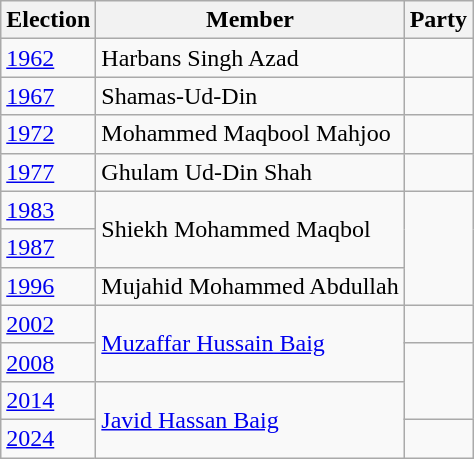<table class="wikitable sortable">
<tr>
<th>Election</th>
<th>Member</th>
<th colspan=2>Party</th>
</tr>
<tr>
<td><a href='#'>1962</a></td>
<td>Harbans Singh Azad</td>
<td></td>
</tr>
<tr>
<td><a href='#'>1967</a></td>
<td>Shamas-Ud-Din</td>
</tr>
<tr>
<td><a href='#'>1972</a></td>
<td>Mohammed Maqbool Mahjoo</td>
<td></td>
</tr>
<tr>
<td><a href='#'>1977</a></td>
<td>Ghulam Ud-Din Shah</td>
<td></td>
</tr>
<tr>
<td><a href='#'>1983</a></td>
<td rowspan=2>Shiekh Mohammed Maqbol</td>
</tr>
<tr>
<td><a href='#'>1987</a></td>
</tr>
<tr>
<td><a href='#'>1996</a></td>
<td>Mujahid Mohammed Abdullah</td>
</tr>
<tr>
<td><a href='#'>2002</a></td>
<td rowspan=2><a href='#'>Muzaffar Hussain Baig</a></td>
<td></td>
</tr>
<tr>
<td><a href='#'>2008</a></td>
</tr>
<tr>
<td><a href='#'>2014</a></td>
<td rowspan=2><a href='#'>Javid Hassan Baig</a></td>
</tr>
<tr>
<td><a href='#'>2024</a></td>
<td></td>
</tr>
</table>
